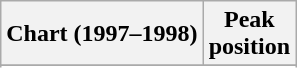<table class="wikitable sortable plainrowheaders">
<tr>
<th scope="col">Chart (1997–1998)</th>
<th scope="col">Peak<br>position</th>
</tr>
<tr>
</tr>
<tr>
</tr>
<tr>
</tr>
<tr>
</tr>
</table>
